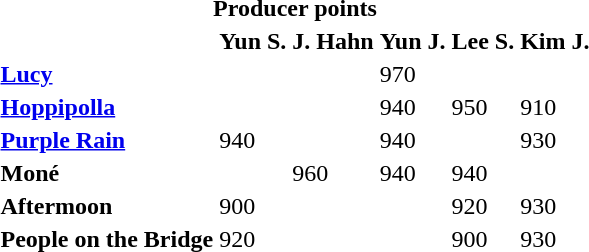<table class="toccolours" align="left" font-size:100%;text-align:center;background:transparent;">
<tr style="border-bottom:solid 3px;">
<th colspan="6">Producer points</th>
</tr>
<tr>
<th></th>
<th>Yun S.</th>
<th>J. Hahn</th>
<th>Yun J.</th>
<th>Lee S.</th>
<th>Kim J.</th>
</tr>
<tr>
<td><strong><a href='#'>Lucy</a></strong></td>
<td></td>
<td></td>
<td>970</td>
<td></td>
<td></td>
</tr>
<tr>
<td><strong><a href='#'>Hoppipolla</a></strong></td>
<td></td>
<td></td>
<td>940</td>
<td>950</td>
<td>910</td>
</tr>
<tr>
<td><strong><a href='#'>Purple Rain</a></strong></td>
<td>940</td>
<td></td>
<td>940</td>
<td></td>
<td>930</td>
</tr>
<tr>
<td><strong>Moné</strong></td>
<td></td>
<td>960</td>
<td>940</td>
<td>940</td>
<td></td>
</tr>
<tr>
<td><strong>Aftermoon</strong></td>
<td>900</td>
<td></td>
<td></td>
<td>920</td>
<td>930</td>
</tr>
<tr>
<td><strong>People on the Bridge</strong></td>
<td>920</td>
<td></td>
<td></td>
<td>900</td>
<td>930</td>
</tr>
</table>
